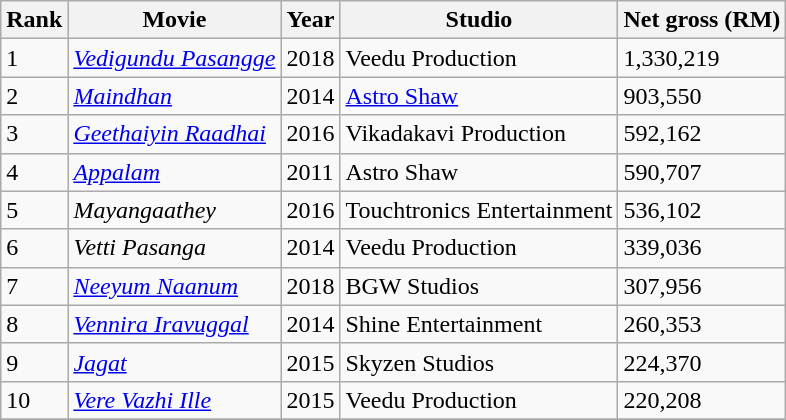<table class="wikitable" align="centre">
<tr>
<th>Rank</th>
<th>Movie</th>
<th>Year</th>
<th>Studio</th>
<th>Net gross (RM)</th>
</tr>
<tr>
<td>1</td>
<td><em><a href='#'>Vedigundu Pasangge</a></em></td>
<td>2018</td>
<td>Veedu Production</td>
<td>1,330,219</td>
</tr>
<tr>
<td>2</td>
<td><em><a href='#'>Maindhan</a></em></td>
<td>2014</td>
<td><a href='#'>Astro Shaw</a></td>
<td>903,550</td>
</tr>
<tr>
<td>3</td>
<td><em><a href='#'>Geethaiyin Raadhai</a></em></td>
<td>2016</td>
<td>Vikadakavi Production</td>
<td>592,162</td>
</tr>
<tr>
<td>4</td>
<td><em><a href='#'>Appalam</a></em></td>
<td>2011</td>
<td>Astro Shaw</td>
<td>590,707</td>
</tr>
<tr>
<td>5</td>
<td><em>Mayangaathey</em></td>
<td>2016</td>
<td>Touchtronics Entertainment</td>
<td>536,102</td>
</tr>
<tr>
<td>6</td>
<td><em>Vetti Pasanga</em></td>
<td>2014</td>
<td>Veedu Production</td>
<td>339,036</td>
</tr>
<tr>
<td>7</td>
<td><em><a href='#'>Neeyum Naanum</a></em></td>
<td>2018</td>
<td>BGW Studios</td>
<td>307,956</td>
</tr>
<tr>
<td>8</td>
<td><em><a href='#'>Vennira Iravuggal</a></em></td>
<td>2014</td>
<td>Shine Entertainment</td>
<td>260,353</td>
</tr>
<tr>
<td>9</td>
<td><em><a href='#'>Jagat</a></em></td>
<td>2015</td>
<td>Skyzen Studios</td>
<td>224,370</td>
</tr>
<tr>
<td>10</td>
<td><em><a href='#'>Vere Vazhi Ille</a></em></td>
<td>2015</td>
<td>Veedu Production</td>
<td>220,208</td>
</tr>
<tr>
</tr>
</table>
